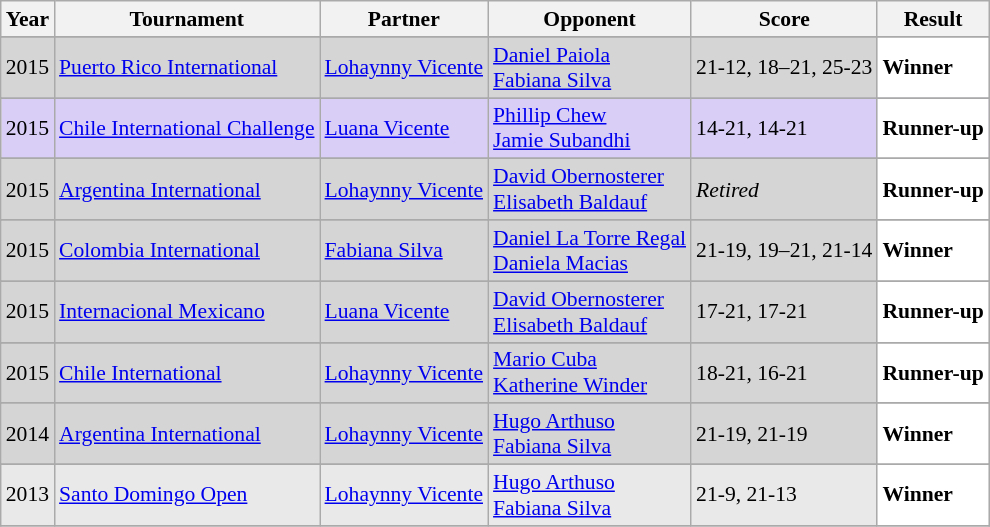<table class="sortable wikitable" style="font-size: 90%;">
<tr>
<th>Year</th>
<th>Tournament</th>
<th>Partner</th>
<th>Opponent</th>
<th>Score</th>
<th>Result</th>
</tr>
<tr>
</tr>
<tr style="background:#D5D5D5">
<td align="center">2015</td>
<td align="left"><a href='#'>Puerto Rico International</a></td>
<td align="left"> <a href='#'>Lohaynny Vicente</a></td>
<td align="left"> <a href='#'>Daniel Paiola</a><br> <a href='#'>Fabiana Silva</a></td>
<td align="left">21-12, 18–21, 25-23</td>
<td style="text-align:left; background:white"> <strong>Winner</strong></td>
</tr>
<tr>
</tr>
<tr style="background:#D8CEF6">
<td align="center">2015</td>
<td align="left"><a href='#'>Chile International Challenge</a></td>
<td align="left"> <a href='#'>Luana Vicente</a></td>
<td align="left"> <a href='#'>Phillip Chew</a><br> <a href='#'>Jamie Subandhi</a></td>
<td align="left">14-21, 14-21</td>
<td style="text-align:left; background:white"> <strong>Runner-up</strong></td>
</tr>
<tr>
</tr>
<tr style="background:#D5D5D5">
<td align="center">2015</td>
<td align="left"><a href='#'>Argentina International</a></td>
<td align="left"> <a href='#'>Lohaynny Vicente</a></td>
<td align="left"> <a href='#'>David Obernosterer</a><br> <a href='#'>Elisabeth Baldauf</a></td>
<td align="left"><em>Retired</em></td>
<td style="text-align:left; background:white"> <strong>Runner-up</strong></td>
</tr>
<tr>
</tr>
<tr style="background:#D5D5D5">
<td align="center">2015</td>
<td align="left"><a href='#'>Colombia International</a></td>
<td align="left"> <a href='#'>Fabiana Silva</a></td>
<td align="left"> <a href='#'>Daniel La Torre Regal</a><br> <a href='#'>Daniela Macias</a></td>
<td align="left">21-19, 19–21, 21-14</td>
<td style="text-align:left; background:white"> <strong>Winner</strong></td>
</tr>
<tr>
</tr>
<tr style="background:#D5D5D5">
<td align="center">2015</td>
<td align="left"><a href='#'>Internacional Mexicano</a></td>
<td align="left"> <a href='#'>Luana Vicente</a></td>
<td align="left"> <a href='#'>David Obernosterer</a><br> <a href='#'>Elisabeth Baldauf</a></td>
<td align="left">17-21, 17-21</td>
<td style="text-align:left; background:white"> <strong>Runner-up</strong></td>
</tr>
<tr>
</tr>
<tr style="background:#D5D5D5">
<td align="center">2015</td>
<td align="left"><a href='#'>Chile International</a></td>
<td align="left"> <a href='#'>Lohaynny Vicente</a></td>
<td align="left"> <a href='#'>Mario Cuba</a><br> <a href='#'>Katherine Winder</a></td>
<td align="left">18-21, 16-21</td>
<td style="text-align:left; background:white"> <strong>Runner-up</strong></td>
</tr>
<tr>
</tr>
<tr style="background:#D5D5D5">
<td align="center">2014</td>
<td align="left"><a href='#'>Argentina International</a></td>
<td align="left"> <a href='#'>Lohaynny Vicente</a></td>
<td align="left"> <a href='#'>Hugo Arthuso</a><br> <a href='#'>Fabiana Silva</a></td>
<td align="left">21-19, 21-19</td>
<td style="text-align:left; background:white"> <strong>Winner</strong></td>
</tr>
<tr>
</tr>
<tr style="background:#E9E9E9">
<td align="center">2013</td>
<td align="left"><a href='#'>Santo Domingo Open</a></td>
<td align="left"> <a href='#'>Lohaynny Vicente</a></td>
<td align="left"> <a href='#'>Hugo Arthuso</a><br> <a href='#'>Fabiana Silva</a></td>
<td align="left">21-9, 21-13</td>
<td style="text-align:left; background:white"> <strong>Winner</strong></td>
</tr>
<tr>
</tr>
</table>
